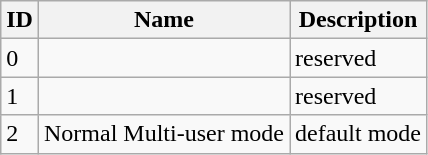<table class="wikitable">
<tr>
<th>ID</th>
<th>Name</th>
<th>Description</th>
</tr>
<tr>
<td>0</td>
<td></td>
<td>reserved</td>
</tr>
<tr>
<td>1</td>
<td></td>
<td>reserved</td>
</tr>
<tr>
<td>2</td>
<td>Normal Multi-user mode</td>
<td>default mode</td>
</tr>
</table>
